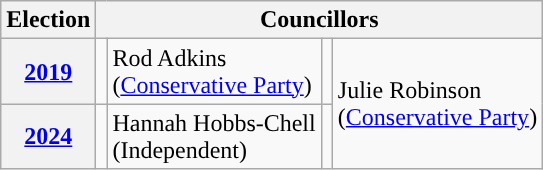<table class="wikitable">
<tr>
<th>Election</th>
<th colspan="4">Councillors</th>
</tr>
<tr>
<th><a href='#'>2019</a></th>
<td rowspan="1;" style="background-color: "></td>
<td rowspan="1">Rod Adkins<br>(<a href='#'>Conservative Party</a>)</td>
<td rowspan="1;" style="background-color: "></td>
<td rowspan="2">Julie Robinson<br>(<a href='#'>Conservative Party</a>)</td>
</tr>
<tr>
<th><a href='#'>2024</a></th>
<td></td>
<td rowspan="1">Hannah Hobbs-Chell<br>(Independent)</td>
<td rowspan="1;" style="background-color: "></td>
</tr>
</table>
